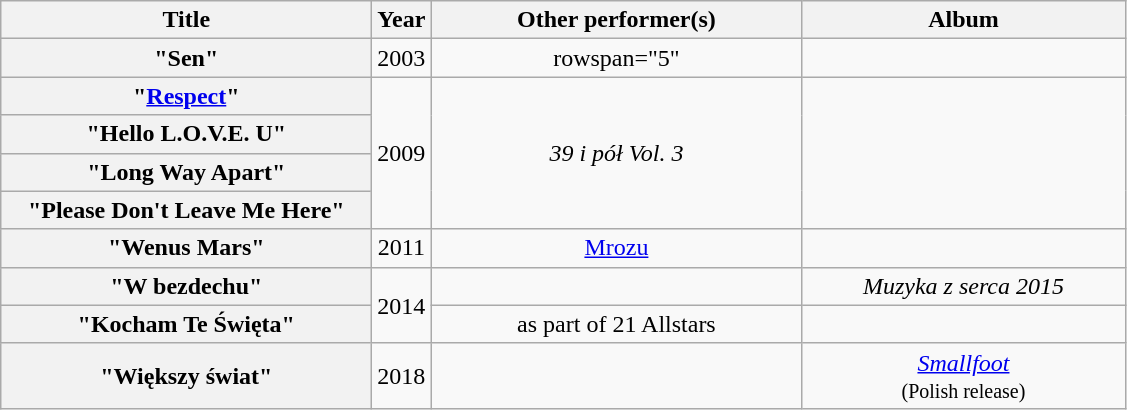<table class="wikitable plainrowheaders" style="text-align:center;">
<tr>
<th scope="col" style="width:15em;">Title</th>
<th scope="col">Year</th>
<th scope="col" style="width:15em;">Other performer(s)</th>
<th scope="col" style="width:13em;">Album</th>
</tr>
<tr>
<th scope="row">"Sen"</th>
<td>2003</td>
<td>rowspan="5" </td>
<td></td>
</tr>
<tr>
<th scope="row">"<a href='#'>Respect</a>"</th>
<td rowspan="4">2009</td>
<td rowspan="4"><em>39 i pół Vol. 3</em></td>
</tr>
<tr>
<th scope="row">"Hello L.O.V.E. U"</th>
</tr>
<tr>
<th scope="row">"Long Way Apart"</th>
</tr>
<tr>
<th scope="row">"Please Don't Leave Me Here"</th>
</tr>
<tr>
<th scope="row">"Wenus Mars"</th>
<td>2011</td>
<td><a href='#'>Mrozu</a></td>
<td></td>
</tr>
<tr>
<th scope="row">"W bezdechu"</th>
<td rowspan="2">2014</td>
<td></td>
<td><em>Muzyka z serca 2015</em></td>
</tr>
<tr>
<th scope="row">"Kocham Te Święta"</th>
<td>as part of 21 Allstars</td>
<td></td>
</tr>
<tr>
<th scope="row">"Większy świat"</th>
<td>2018</td>
<td></td>
<td><em><a href='#'>Smallfoot</a></em><br><small>(Polish release)</small></td>
</tr>
</table>
